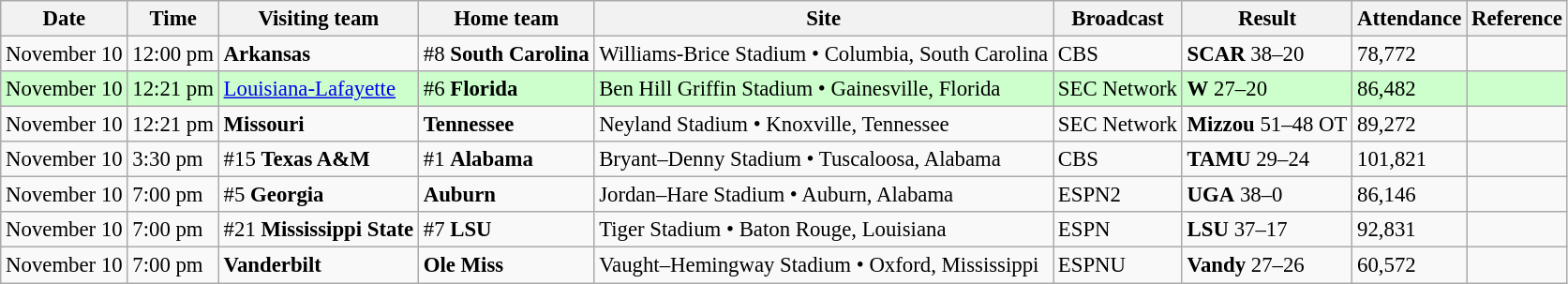<table class="wikitable" style="font-size:95%;">
<tr>
<th>Date</th>
<th>Time</th>
<th>Visiting team</th>
<th>Home team</th>
<th>Site</th>
<th>Broadcast</th>
<th>Result</th>
<th>Attendance</th>
<th class="unsortable">Reference</th>
</tr>
<tr bgcolor=>
<td>November 10</td>
<td>12:00 pm</td>
<td><strong>Arkansas</strong></td>
<td>#8 <strong>South Carolina</strong></td>
<td>Williams-Brice Stadium • Columbia, South Carolina</td>
<td>CBS</td>
<td><strong>SCAR</strong> 38–20</td>
<td>78,772</td>
<td align="center"></td>
</tr>
<tr bgcolor=ccffcc>
<td>November 10</td>
<td>12:21 pm</td>
<td><a href='#'>Louisiana-Lafayette</a></td>
<td>#6 <strong>Florida</strong></td>
<td>Ben Hill Griffin Stadium • Gainesville, Florida</td>
<td>SEC Network</td>
<td><strong>W</strong> 27–20</td>
<td>86,482</td>
<td align="center"></td>
</tr>
<tr bgcolor=>
<td>November 10</td>
<td>12:21 pm</td>
<td><strong>Missouri</strong></td>
<td><strong>Tennessee</strong></td>
<td>Neyland Stadium • Knoxville, Tennessee</td>
<td>SEC Network</td>
<td><strong>Mizzou</strong> 51–48 OT</td>
<td>89,272</td>
<td align="center"></td>
</tr>
<tr bgcolor=>
<td>November 10</td>
<td>3:30 pm</td>
<td>#15 <strong>Texas A&M</strong></td>
<td>#1 <strong>Alabama</strong></td>
<td>Bryant–Denny Stadium • Tuscaloosa, Alabama</td>
<td>CBS</td>
<td><strong>TAMU</strong> 29–24</td>
<td>101,821</td>
<td align="center"></td>
</tr>
<tr bgcolor=>
<td>November 10</td>
<td>7:00 pm</td>
<td>#5 <strong>Georgia</strong></td>
<td><strong>Auburn</strong></td>
<td>Jordan–Hare Stadium • Auburn, Alabama</td>
<td>ESPN2</td>
<td><strong>UGA</strong> 38–0</td>
<td>86,146</td>
<td align="center"></td>
</tr>
<tr bgcolor=>
<td>November 10</td>
<td>7:00 pm</td>
<td>#21 <strong>Mississippi State</strong></td>
<td>#7 <strong>LSU</strong></td>
<td>Tiger Stadium • Baton Rouge, Louisiana</td>
<td>ESPN</td>
<td><strong>LSU</strong> 37–17</td>
<td>92,831</td>
<td align="center"></td>
</tr>
<tr bgcolor=>
<td>November 10</td>
<td>7:00 pm</td>
<td><strong>Vanderbilt</strong></td>
<td><strong>Ole Miss</strong></td>
<td>Vaught–Hemingway Stadium • Oxford, Mississippi</td>
<td>ESPNU</td>
<td><strong>Vandy</strong> 27–26</td>
<td>60,572</td>
<td align="center"></td>
</tr>
</table>
